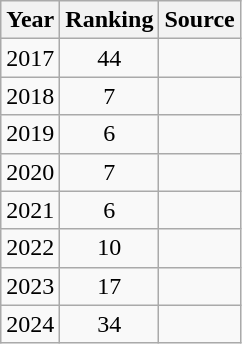<table class="wikitable" style="text-align:center; font-size: 100%;">
<tr>
<th>Year</th>
<th>Ranking</th>
<th>Source</th>
</tr>
<tr>
<td>2017</td>
<td>44</td>
<td></td>
</tr>
<tr>
<td>2018</td>
<td>7</td>
<td></td>
</tr>
<tr>
<td>2019</td>
<td>6</td>
<td></td>
</tr>
<tr>
<td>2020</td>
<td>7</td>
<td></td>
</tr>
<tr>
<td>2021</td>
<td>6</td>
<td></td>
</tr>
<tr>
<td>2022</td>
<td>10</td>
<td></td>
</tr>
<tr>
<td>2023</td>
<td>17</td>
<td></td>
</tr>
<tr>
<td>2024</td>
<td>34</td>
<td></td>
</tr>
</table>
